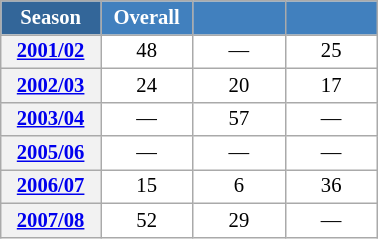<table class="wikitable" style="font-size:86%; text-align:center; border:grey solid 1px; border-collapse:collapse; background:#ffffff;">
<tr>
<th style="background-color:#369; color:white; width:60px;"> Season </th>
<th style="background-color:#4180be; color:white; width:55px;">Overall</th>
<th style="background-color:#4180be; color:white; width:55px;"></th>
<th style="background-color:#4180be; color:white; width:55px;"></th>
</tr>
<tr>
<th scope=row align=center><a href='#'>2001/02</a></th>
<td align=center>48</td>
<td align=center>—</td>
<td align=center>25</td>
</tr>
<tr>
<th scope=row align=center><a href='#'>2002/03</a></th>
<td align=center>24</td>
<td align=center>20</td>
<td align=center>17</td>
</tr>
<tr>
<th scope=row align=center><a href='#'>2003/04</a></th>
<td align=center>—</td>
<td align=center>57</td>
<td align=center>—</td>
</tr>
<tr>
<th scope=row align=center><a href='#'>2005/06</a></th>
<td align=center>—</td>
<td align=center>—</td>
<td align=center>—</td>
</tr>
<tr>
<th scope=row align=center><a href='#'>2006/07</a></th>
<td align=center>15</td>
<td align=center>6</td>
<td align=center>36</td>
</tr>
<tr>
<th scope=row align=center><a href='#'>2007/08</a></th>
<td align=center>52</td>
<td align=center>29</td>
<td align=center>—</td>
</tr>
</table>
